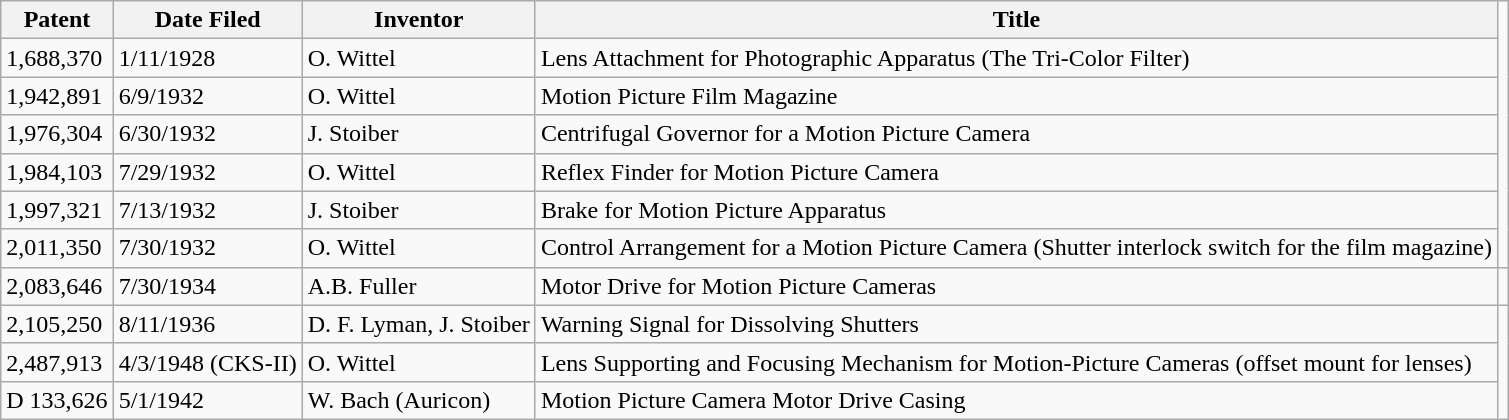<table class="wikitable">
<tr>
<th>Patent</th>
<th>Date Filed</th>
<th>Inventor</th>
<th>Title</th>
</tr>
<tr>
<td>1,688,370</td>
<td>1/11/1928</td>
<td>O. Wittel</td>
<td>Lens Attachment for Photographic Apparatus (The Tri-Color Filter)</td>
</tr>
<tr>
<td>1,942,891</td>
<td>6/9/1932</td>
<td>O. Wittel</td>
<td>Motion Picture Film Magazine</td>
</tr>
<tr>
<td>1,976,304</td>
<td>6/30/1932</td>
<td>J. Stoiber</td>
<td>Centrifugal Governor for a Motion Picture Camera</td>
</tr>
<tr>
<td>1,984,103</td>
<td>7/29/1932</td>
<td>O. Wittel</td>
<td>Reflex Finder for Motion Picture Camera</td>
</tr>
<tr>
<td>1,997,321</td>
<td>7/13/1932</td>
<td>J. Stoiber</td>
<td>Brake for Motion Picture Apparatus</td>
</tr>
<tr>
<td>2,011,350</td>
<td>7/30/1932</td>
<td>O. Wittel</td>
<td>Control Arrangement for a Motion Picture Camera (Shutter interlock switch for the film magazine)</td>
</tr>
<tr>
<td>2,083,646</td>
<td>7/30/1934</td>
<td>A.B. Fuller</td>
<td>Motor Drive for Motion Picture Cameras</td>
<td></td>
</tr>
<tr>
<td>2,105,250</td>
<td>8/11/1936</td>
<td>D. F. Lyman, J. Stoiber</td>
<td>Warning Signal for Dissolving Shutters</td>
</tr>
<tr>
<td>2,487,913</td>
<td>4/3/1948 (CKS-II)</td>
<td>O. Wittel</td>
<td>Lens Supporting and Focusing Mechanism for Motion-Picture Cameras (offset mount for lenses)</td>
</tr>
<tr>
<td>D 133,626</td>
<td>5/1/1942</td>
<td>W. Bach (Auricon)</td>
<td>Motion Picture Camera Motor Drive Casing</td>
</tr>
</table>
